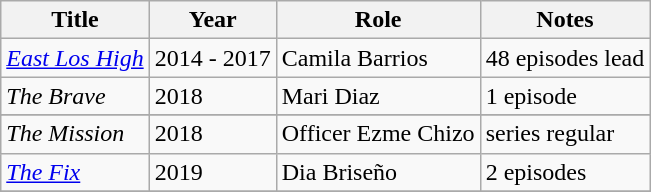<table class="wikitable sortable">
<tr>
<th>Title</th>
<th>Year</th>
<th>Role</th>
<th class="unsortable">Notes</th>
</tr>
<tr>
<td><em><a href='#'>East Los High</a></em></td>
<td>2014 - 2017</td>
<td>Camila Barrios</td>
<td>48 episodes lead</td>
</tr>
<tr>
<td><em>The Brave</em></td>
<td>2018</td>
<td>Mari Diaz</td>
<td>1 episode</td>
</tr>
<tr>
</tr>
<tr>
<td><em>The Mission</em></td>
<td>2018</td>
<td>Officer Ezme Chizo</td>
<td>series regular</td>
</tr>
<tr>
<td><em><a href='#'>The Fix</a></em></td>
<td>2019</td>
<td>Dia Briseño</td>
<td>2 episodes</td>
</tr>
<tr>
</tr>
</table>
